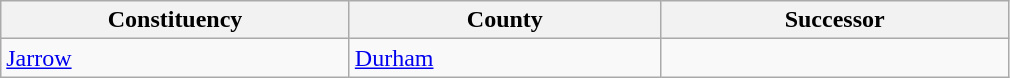<table class="wikitable">
<tr>
<th width="225px">Constituency</th>
<th width="200px">County</th>
<th width="225px">Successor</th>
</tr>
<tr>
<td><a href='#'>Jarrow</a></td>
<td><a href='#'>Durham</a></td>
</tr>
</table>
